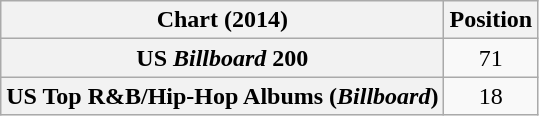<table class="wikitable sortable plainrowheaders" style="text-align:center">
<tr>
<th scope="col">Chart (2014)</th>
<th scope="col">Position</th>
</tr>
<tr>
<th scope="row">US <em>Billboard</em> 200</th>
<td>71</td>
</tr>
<tr>
<th scope="row">US Top R&B/Hip-Hop Albums (<em>Billboard</em>)</th>
<td>18</td>
</tr>
</table>
